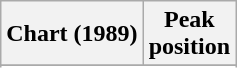<table class="wikitable sortable plainrowheaders" style="text-align:center">
<tr>
<th scope="col">Chart (1989)</th>
<th scope="col">Peak<br>position</th>
</tr>
<tr>
</tr>
<tr>
</tr>
</table>
